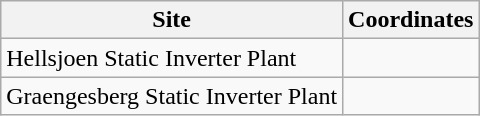<table class="wikitable sortable">
<tr>
<th>Site</th>
<th>Coordinates</th>
</tr>
<tr>
<td>Hellsjoen Static Inverter Plant</td>
<td></td>
</tr>
<tr>
<td>Graengesberg Static Inverter Plant</td>
<td></td>
</tr>
</table>
